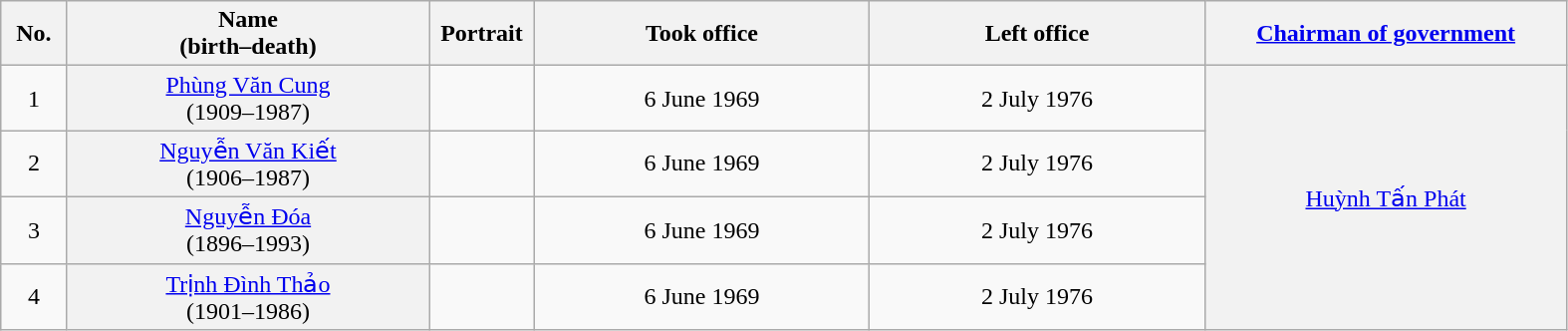<table class="wikitable" width=83%>
<tr>
<th scope="col" style="width:2em;">No.<br></th>
<th scope="col" style="width:13em;">Name<br>(birth–death)</th>
<th scope="col" style="width:1em;">Portrait</th>
<th scope="col" style="width:12em;">Took office</th>
<th scope="col" style="width:12em;">Left office</th>
<th scope="col" style="width:13em;"><a href='#'>Chairman of government</a></th>
</tr>
<tr>
<td align="center">1</td>
<th align="center" scope="row" style="font-weight:normal;"><a href='#'>Phùng Văn Cung</a><br>(1909–1987)</th>
<td align="center"></td>
<td align="center">6 June 1969</td>
<td align="center">2 July 1976</td>
<th rowspan="4" align="center" scope="row" style="font-weight:normal;"><a href='#'>Huỳnh Tấn Phát</a></th>
</tr>
<tr>
<td align="center">2</td>
<th align="center" scope="row" style="font-weight:normal;"><a href='#'>Nguyễn Văn Kiết</a><br>(1906–1987)</th>
<td align="center"></td>
<td align="center">6 June 1969</td>
<td align="center">2 July 1976</td>
</tr>
<tr>
<td align="center">3</td>
<th align="center" scope="row" style="font-weight:normal;"><a href='#'>Nguyễn Đóa</a><br>(1896–1993)</th>
<td align="center"></td>
<td align="center">6 June 1969</td>
<td align="center">2 July 1976</td>
</tr>
<tr>
<td align="center">4</td>
<th align="center" scope="row" style="font-weight:normal;"><a href='#'>Trịnh Đình Thảo</a><br>(1901–1986)</th>
<td align="center"></td>
<td align="center">6 June 1969</td>
<td align="center">2 July 1976</td>
</tr>
</table>
